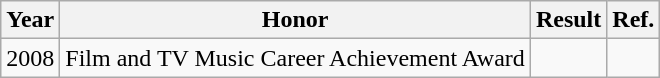<table class="wikitable">
<tr>
<th>Year</th>
<th>Honor</th>
<th>Result</th>
<th>Ref.</th>
</tr>
<tr>
<td>2008</td>
<td>Film and TV Music Career Achievement Award</td>
<td></td>
<td align="center"></td>
</tr>
</table>
